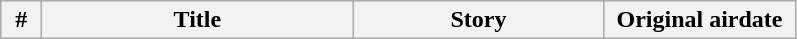<table class="wikitable plainrowheaders">
<tr>
<th width="20">#</th>
<th width="200">Title</th>
<th width="160">Story</th>
<th width="120">Original airdate<br>

</th>
</tr>
</table>
